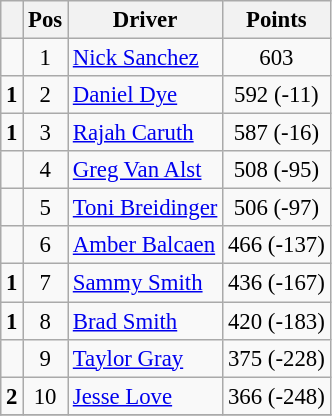<table class="wikitable" style="font-size: 95%;">
<tr>
<th></th>
<th>Pos</th>
<th>Driver</th>
<th>Points</th>
</tr>
<tr>
<td align="left"></td>
<td style="text-align:center;">1</td>
<td><a href='#'>Nick Sanchez</a></td>
<td style="text-align:center;">603</td>
</tr>
<tr>
<td align="left"> <strong>1</strong></td>
<td style="text-align:center;">2</td>
<td><a href='#'>Daniel Dye</a></td>
<td style="text-align:center;">592 (-11)</td>
</tr>
<tr>
<td align="left"> <strong>1</strong></td>
<td style="text-align:center;">3</td>
<td><a href='#'>Rajah Caruth</a></td>
<td style="text-align:center;">587 (-16)</td>
</tr>
<tr>
<td align="left"></td>
<td style="text-align:center;">4</td>
<td><a href='#'>Greg Van Alst</a></td>
<td style="text-align:center;">508 (-95)</td>
</tr>
<tr>
<td align="left"></td>
<td style="text-align:center;">5</td>
<td><a href='#'>Toni Breidinger</a></td>
<td style="text-align:center;">506 (-97)</td>
</tr>
<tr>
<td align="left"></td>
<td style="text-align:center;">6</td>
<td><a href='#'>Amber Balcaen</a></td>
<td style="text-align:center;">466 (-137)</td>
</tr>
<tr>
<td align="left"> <strong>1</strong></td>
<td style="text-align:center;">7</td>
<td><a href='#'>Sammy Smith</a></td>
<td style="text-align:center;">436 (-167)</td>
</tr>
<tr>
<td align="left"> <strong>1</strong></td>
<td style="text-align:center;">8</td>
<td><a href='#'>Brad Smith</a></td>
<td style="text-align:center;">420 (-183)</td>
</tr>
<tr>
<td align="left"></td>
<td style="text-align:center;">9</td>
<td><a href='#'>Taylor Gray</a></td>
<td style="text-align:center;">375 (-228)</td>
</tr>
<tr>
<td align="left"> <strong>2</strong></td>
<td style="text-align:center;">10</td>
<td><a href='#'>Jesse Love</a></td>
<td style="text-align:center;">366 (-248)</td>
</tr>
<tr class="sortbottom">
</tr>
</table>
